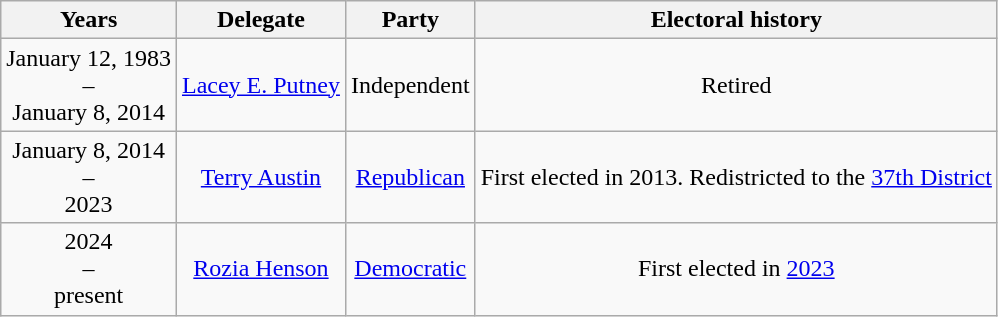<table class=wikitable style="text-align:center">
<tr valign=bottom>
<th>Years</th>
<th>Delegate</th>
<th>Party</th>
<th>Electoral history</th>
</tr>
<tr>
<td nowrap><span>January 12, 1983</span><br>–<br><span>January 8, 2014</span></td>
<td><a href='#'>Lacey E. Putney</a></td>
<td>Independent</td>
<td>Retired</td>
</tr>
<tr>
<td nowrap><span>January 8, 2014</span><br>–<br><span>2023</span></td>
<td><a href='#'>Terry Austin</a></td>
<td><a href='#'>Republican</a></td>
<td>First elected in 2013. Redistricted to the <a href='#'>37th District</a></td>
</tr>
<tr>
<td><span>2024</span><br>–<br><span>present</span></td>
<td><a href='#'>Rozia Henson</a></td>
<td><a href='#'>Democratic</a></td>
<td>First elected in <a href='#'>2023</a></td>
</tr>
</table>
